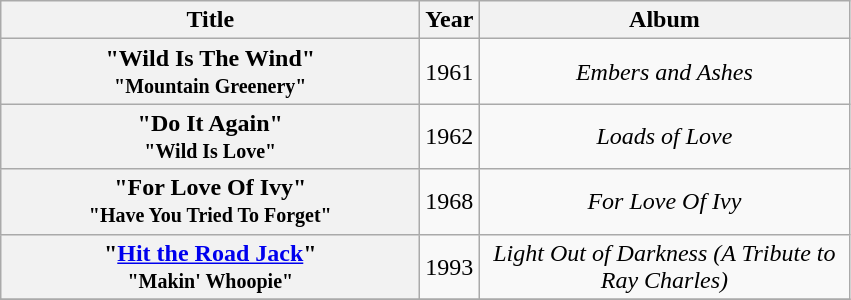<table class="wikitable plainrowheaders" style=text-align:center;>
<tr>
<th scope="col" style="width:17em;">Title</th>
<th>Year</th>
<th scope="col" style="width:15em;">Album</th>
</tr>
<tr>
<th scope="row">"Wild Is The Wind"<br><small>"Mountain Greenery"</small></th>
<td>1961</td>
<td><em>Embers and Ashes</em></td>
</tr>
<tr>
<th scope="row">"Do It Again"<br><small>"Wild Is Love"</small></th>
<td>1962</td>
<td><em>Loads of Love</em></td>
</tr>
<tr>
<th scope="row">"For Love Of Ivy"<br><small>"Have You Tried To Forget"</small></th>
<td>1968</td>
<td><em>For Love Of Ivy</em></td>
</tr>
<tr>
<th scope="row">"<a href='#'>Hit the Road Jack</a>"<br><small>"Makin' Whoopie"</small></th>
<td>1993</td>
<td><em>Light Out of Darkness (A Tribute to Ray Charles)</em></td>
</tr>
<tr>
</tr>
</table>
